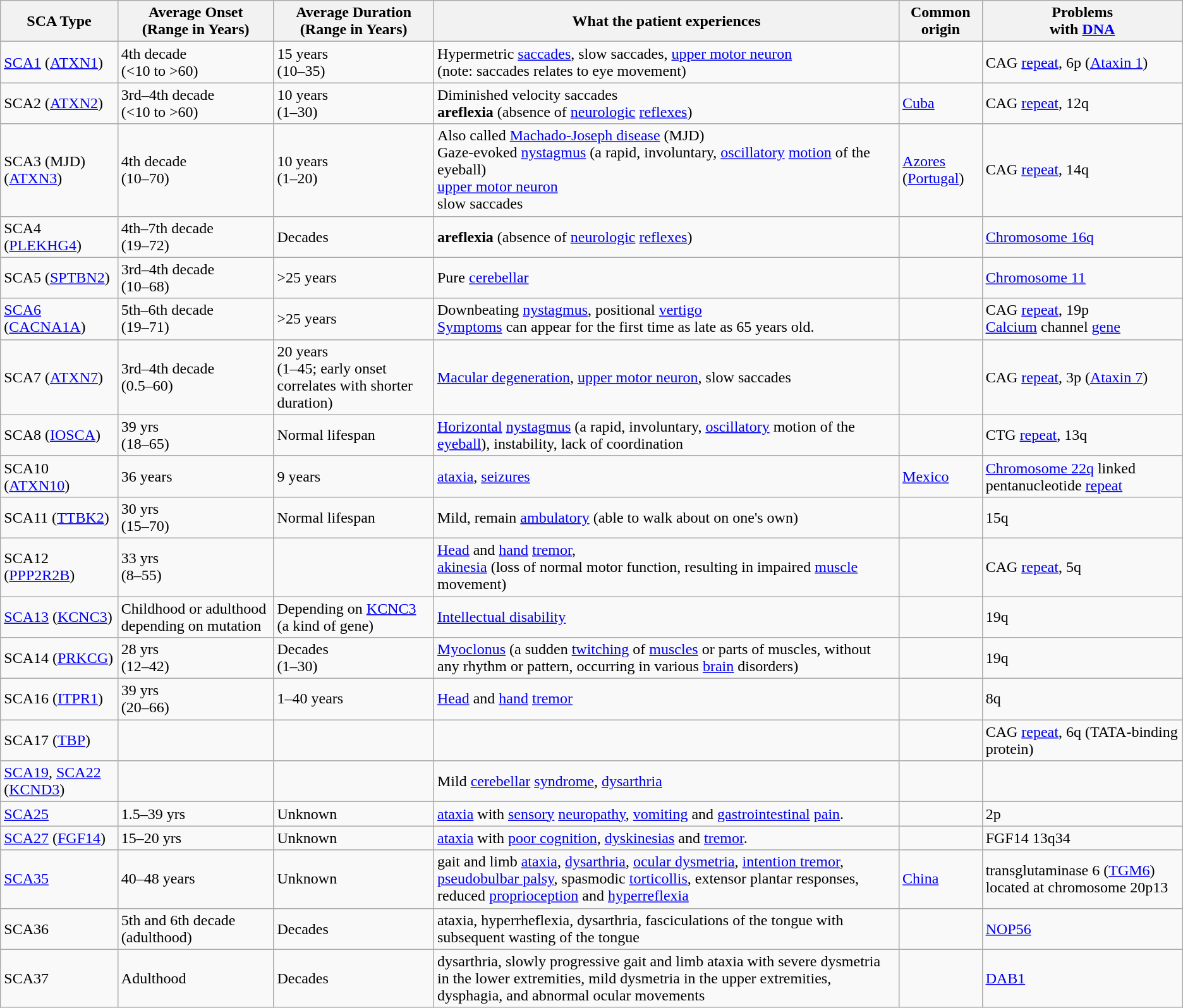<table class="wikitable">
<tr>
<th>SCA Type</th>
<th>Average Onset<br>(Range in Years)</th>
<th>Average Duration<br>(Range in Years)</th>
<th>What the patient experiences</th>
<th>Common origin</th>
<th>Problems<br>with <a href='#'>DNA</a></th>
</tr>
<tr>
<td><a href='#'>SCA1</a> (<a href='#'>ATXN1</a>)</td>
<td>4th decade<br>(<10 to >60)</td>
<td>15 years<br>(10–35)</td>
<td>Hypermetric <a href='#'>saccades</a>, slow saccades, <a href='#'>upper motor neuron</a><br>(note: saccades relates to eye movement)</td>
<td> </td>
<td>CAG <a href='#'>repeat</a>, 6p (<a href='#'>Ataxin 1</a>)</td>
</tr>
<tr>
<td>SCA2 (<a href='#'>ATXN2</a>)</td>
<td>3rd–4th decade<br>(<10 to >60)</td>
<td>10 years<br>(1–30)</td>
<td>Diminished velocity saccades<br><strong>areflexia</strong> (absence of <a href='#'>neurologic</a> <a href='#'>reflexes</a>)</td>
<td><a href='#'>Cuba</a></td>
<td>CAG <a href='#'>repeat</a>, 12q</td>
</tr>
<tr>
<td>SCA3 (MJD) (<a href='#'>ATXN3</a>)</td>
<td>4th decade<br>(10–70)</td>
<td>10 years<br>(1–20)</td>
<td>Also called <a href='#'>Machado-Joseph disease</a> (MJD)<br>Gaze-evoked <a href='#'>nystagmus</a> (a rapid, involuntary, <a href='#'>oscillatory</a> <a href='#'>motion</a> of the eyeball)<br><a href='#'>upper motor neuron</a><br>slow saccades</td>
<td><a href='#'>Azores</a><br>(<a href='#'>Portugal</a>)</td>
<td>CAG <a href='#'>repeat</a>, 14q</td>
</tr>
<tr>
<td>SCA4 (<a href='#'>PLEKHG4</a>)</td>
<td>4th–7th decade<br>(19–72)</td>
<td>Decades</td>
<td><strong>areflexia</strong> (absence of <a href='#'>neurologic</a> <a href='#'>reflexes</a>)</td>
<td> </td>
<td><a href='#'>Chromosome 16q</a></td>
</tr>
<tr>
<td>SCA5 (<a href='#'>SPTBN2</a>)</td>
<td>3rd–4th decade<br>(10–68)</td>
<td>>25 years</td>
<td>Pure <a href='#'>cerebellar</a></td>
<td> </td>
<td><a href='#'>Chromosome 11</a></td>
</tr>
<tr>
<td><a href='#'>SCA6</a> (<a href='#'>CACNA1A</a>)</td>
<td>5th–6th decade<br>(19–71)</td>
<td>>25 years</td>
<td>Downbeating <a href='#'>nystagmus</a>, positional <a href='#'>vertigo</a><br><a href='#'>Symptoms</a> can appear for the first time as late as 65 years old.</td>
<td> </td>
<td>CAG <a href='#'>repeat</a>, 19p<br><a href='#'>Calcium</a> channel <a href='#'>gene</a></td>
</tr>
<tr>
<td>SCA7 (<a href='#'>ATXN7</a>)</td>
<td>3rd–4th decade<br>(0.5–60)</td>
<td>20 years<br>(1–45; early onset correlates with shorter duration)</td>
<td><a href='#'>Macular degeneration</a>, <a href='#'>upper motor neuron</a>, slow saccades</td>
<td> </td>
<td>CAG <a href='#'>repeat</a>, 3p  (<a href='#'>Ataxin 7</a>)</td>
</tr>
<tr>
<td>SCA8 (<a href='#'>IOSCA</a>)</td>
<td>39 yrs<br>(18–65)</td>
<td>Normal lifespan</td>
<td><a href='#'>Horizontal</a> <a href='#'>nystagmus</a> (a rapid, involuntary, <a href='#'>oscillatory</a> motion of the <a href='#'>eyeball</a>), instability, lack of coordination</td>
<td> </td>
<td>CTG <a href='#'>repeat</a>, 13q</td>
</tr>
<tr>
<td>SCA10 (<a href='#'>ATXN10</a>)</td>
<td>36 years</td>
<td>9 years</td>
<td><a href='#'>ataxia</a>, <a href='#'>seizures</a></td>
<td><a href='#'>Mexico</a></td>
<td><a href='#'>Chromosome 22q</a> linked<br>pentanucleotide <a href='#'>repeat</a></td>
</tr>
<tr>
<td>SCA11 (<a href='#'>TTBK2</a>)</td>
<td>30 yrs<br>(15–70)</td>
<td>Normal lifespan</td>
<td>Mild, remain <a href='#'>ambulatory</a> (able to walk about on one's own)</td>
<td> </td>
<td>15q</td>
</tr>
<tr>
<td>SCA12 (<a href='#'>PPP2R2B</a>)</td>
<td>33 yrs<br>(8–55)</td>
<td> </td>
<td><a href='#'>Head</a> and <a href='#'>hand</a> <a href='#'>tremor</a>,<br><a href='#'>akinesia</a> (loss of normal motor function, resulting in impaired <a href='#'>muscle</a> movement)</td>
<td> </td>
<td>CAG <a href='#'>repeat</a>, 5q</td>
</tr>
<tr>
<td><a href='#'>SCA13</a> (<a href='#'>KCNC3</a>)</td>
<td>Childhood or adulthood depending on mutation</td>
<td>Depending on <a href='#'>KCNC3</a> (a kind of gene)</td>
<td><a href='#'>Intellectual disability</a></td>
<td> </td>
<td>19q</td>
</tr>
<tr>
<td>SCA14 (<a href='#'>PRKCG</a>)</td>
<td>28 yrs<br>(12–42)</td>
<td>Decades<br>(1–30)</td>
<td><a href='#'>Myoclonus</a> (a sudden <a href='#'>twitching</a> of <a href='#'>muscles</a> or parts of muscles, without any rhythm or pattern, occurring in various <a href='#'>brain</a> disorders)</td>
<td> </td>
<td>19q</td>
</tr>
<tr>
<td>SCA16 (<a href='#'>ITPR1</a>)</td>
<td>39 yrs<br>(20–66)</td>
<td>1–40 years</td>
<td><a href='#'>Head</a> and <a href='#'>hand</a> <a href='#'>tremor</a></td>
<td> </td>
<td>8q</td>
</tr>
<tr>
<td>SCA17 (<a href='#'>TBP</a>)</td>
<td></td>
<td></td>
<td></td>
<td> </td>
<td &nb>CAG <a href='#'>repeat</a>, 6q (TATA-binding protein)</td>
</tr>
<tr>
<td><a href='#'>SCA19</a>, <a href='#'>SCA22</a> (<a href='#'>KCND3</a>)</td>
<td> </td>
<td> </td>
<td>Mild <a href='#'>cerebellar</a> <a href='#'>syndrome</a>, <a href='#'>dysarthria</a></td>
<td> </td>
<td> </td>
</tr>
<tr>
<td><a href='#'>SCA25</a></td>
<td>1.5–39 yrs</td>
<td>Unknown</td>
<td><a href='#'>ataxia</a> with <a href='#'>sensory</a> <a href='#'>neuropathy</a>, <a href='#'>vomiting</a> and <a href='#'>gastrointestinal</a> <a href='#'>pain</a>.</td>
<td> </td>
<td>2p</td>
</tr>
<tr>
<td><a href='#'>SCA27</a> (<a href='#'>FGF14</a>)</td>
<td>15–20 yrs</td>
<td>Unknown</td>
<td><a href='#'>ataxia</a> with <a href='#'>poor cognition</a>, <a href='#'>dyskinesias</a> and <a href='#'>tremor</a>.</td>
<td> </td>
<td>FGF14 13q34</td>
</tr>
<tr>
<td><a href='#'>SCA35</a></td>
<td>40–48 years</td>
<td>Unknown</td>
<td>gait and limb <a href='#'>ataxia</a>, <a href='#'>dysarthria</a>, <a href='#'>ocular dysmetria</a>, <a href='#'>intention tremor</a>, <a href='#'>pseudobulbar palsy</a>, spasmodic <a href='#'>torticollis</a>, extensor plantar responses, reduced <a href='#'>proprioception</a> and <a href='#'>hyperreflexia</a></td>
<td><a href='#'>China</a></td>
<td>transglutaminase 6 (<a href='#'>TGM6</a>) located at chromosome 20p13</td>
</tr>
<tr>
<td>SCA36</td>
<td>5th and 6th decade (adulthood)</td>
<td>Decades</td>
<td>ataxia, hyperrheflexia, dysarthria, fasciculations of the tongue with subsequent wasting of the tongue</td>
<td></td>
<td><a href='#'>NOP56</a></td>
</tr>
<tr>
<td>SCA37</td>
<td>Adulthood</td>
<td>Decades</td>
<td>dysarthria, slowly progressive gait and limb ataxia with severe dysmetria in the lower extremities, mild dysmetria in the upper extremities, dysphagia, and abnormal ocular movements</td>
<td></td>
<td><a href='#'>DAB1</a></td>
</tr>
</table>
